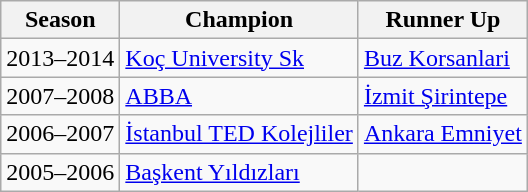<table class="wikitable">
<tr>
<th>Season</th>
<th>Champion</th>
<th>Runner Up</th>
</tr>
<tr>
<td>2013–2014</td>
<td><a href='#'>Koç University Sk</a></td>
<td><a href='#'>Buz Korsanlari</a></td>
</tr>
<tr>
<td>2007–2008</td>
<td><a href='#'>ABBA</a></td>
<td><a href='#'>İzmit Şirintepe</a></td>
</tr>
<tr>
<td>2006–2007</td>
<td><a href='#'>İstanbul TED Kolejliler</a></td>
<td><a href='#'>Ankara Emniyet</a></td>
</tr>
<tr>
<td>2005–2006</td>
<td><a href='#'>Başkent Yıldızları</a></td>
<td> </td>
</tr>
</table>
